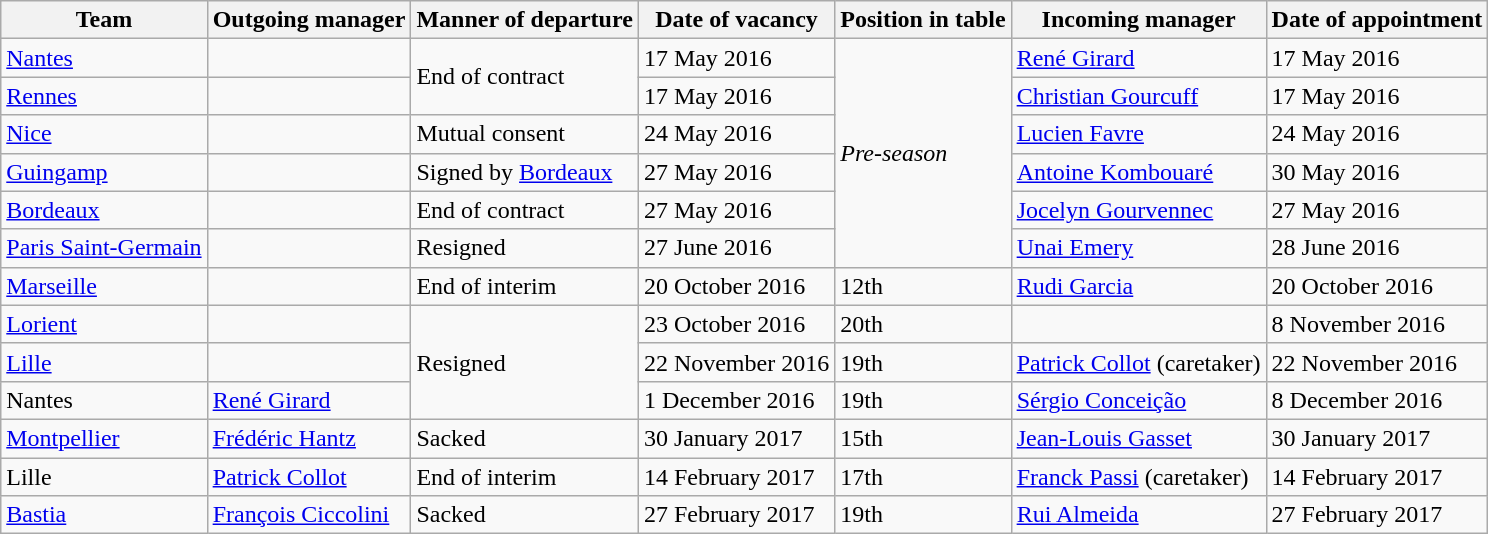<table class="wikitable sortable">
<tr>
<th>Team</th>
<th>Outgoing manager</th>
<th>Manner of departure</th>
<th>Date of vacancy</th>
<th>Position in table</th>
<th>Incoming manager</th>
<th>Date of appointment</th>
</tr>
<tr>
<td><a href='#'>Nantes</a></td>
<td> </td>
<td rowspan=2>End of contract</td>
<td>17 May 2016</td>
<td rowspan=6><em>Pre-season</em></td>
<td> <a href='#'>René Girard</a></td>
<td>17 May 2016</td>
</tr>
<tr>
<td><a href='#'>Rennes</a></td>
<td> </td>
<td>17 May 2016</td>
<td> <a href='#'>Christian Gourcuff</a></td>
<td>17 May 2016</td>
</tr>
<tr>
<td><a href='#'>Nice</a></td>
<td> </td>
<td>Mutual consent</td>
<td>24 May 2016</td>
<td> <a href='#'>Lucien Favre</a></td>
<td>24 May 2016</td>
</tr>
<tr>
<td><a href='#'>Guingamp</a></td>
<td> </td>
<td>Signed by <a href='#'>Bordeaux</a></td>
<td>27 May 2016</td>
<td> <a href='#'>Antoine Kombouaré</a></td>
<td>30 May 2016</td>
</tr>
<tr>
<td><a href='#'>Bordeaux</a></td>
<td> </td>
<td>End of contract</td>
<td>27 May 2016</td>
<td> <a href='#'>Jocelyn Gourvennec</a></td>
<td>27 May 2016</td>
</tr>
<tr>
<td><a href='#'>Paris Saint-Germain</a></td>
<td> </td>
<td>Resigned</td>
<td>27 June 2016</td>
<td> <a href='#'>Unai Emery</a></td>
<td>28 June 2016</td>
</tr>
<tr>
<td><a href='#'>Marseille</a></td>
<td> </td>
<td>End of interim</td>
<td>20 October 2016</td>
<td>12th</td>
<td> <a href='#'>Rudi Garcia</a></td>
<td>20 October 2016</td>
</tr>
<tr>
<td><a href='#'>Lorient</a></td>
<td> </td>
<td rowspan=3>Resigned</td>
<td>23 October 2016</td>
<td>20th</td>
<td> </td>
<td>8 November 2016</td>
</tr>
<tr>
<td><a href='#'>Lille</a></td>
<td> </td>
<td>22 November 2016</td>
<td>19th</td>
<td> <a href='#'>Patrick Collot</a> (caretaker)</td>
<td>22 November 2016</td>
</tr>
<tr>
<td>Nantes</td>
<td> <a href='#'>René Girard</a></td>
<td>1 December 2016</td>
<td>19th</td>
<td> <a href='#'>Sérgio Conceição</a></td>
<td>8 December 2016</td>
</tr>
<tr>
<td><a href='#'>Montpellier</a></td>
<td> <a href='#'>Frédéric Hantz</a></td>
<td>Sacked</td>
<td>30 January 2017</td>
<td>15th</td>
<td> <a href='#'>Jean-Louis Gasset</a></td>
<td>30 January 2017</td>
</tr>
<tr>
<td>Lille</td>
<td> <a href='#'>Patrick Collot</a></td>
<td>End of interim</td>
<td>14 February 2017</td>
<td>17th</td>
<td> <a href='#'>Franck Passi</a> (caretaker)</td>
<td>14 February 2017</td>
</tr>
<tr>
<td><a href='#'>Bastia</a></td>
<td> <a href='#'>François Ciccolini</a></td>
<td>Sacked</td>
<td>27 February 2017</td>
<td>19th</td>
<td> <a href='#'>Rui Almeida</a></td>
<td>27 February 2017</td>
</tr>
</table>
